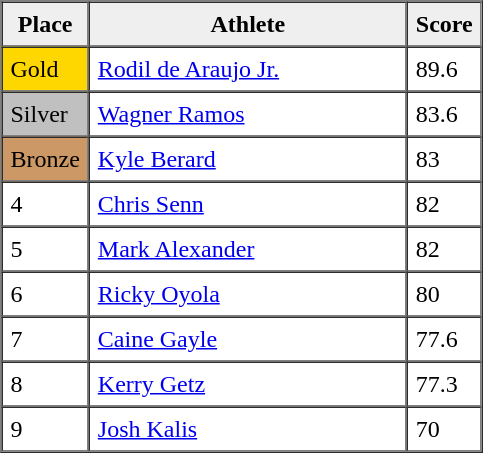<table border=1 cellpadding=5 cellspacing=0>
<tr>
<th style="background:#efefef;" width="20">Place</th>
<th style="background:#efefef;" width="200">Athlete</th>
<th style="background:#efefef;" width="20">Score</th>
</tr>
<tr align=left>
<td style="background:gold;">Gold</td>
<td><a href='#'>Rodil de Araujo Jr.</a></td>
<td>89.6</td>
</tr>
<tr align=left>
<td style="background:silver;">Silver</td>
<td><a href='#'>Wagner Ramos</a></td>
<td>83.6</td>
</tr>
<tr align=left>
<td style="background:#CC9966;">Bronze</td>
<td><a href='#'>Kyle Berard</a></td>
<td>83</td>
</tr>
<tr align=left>
<td>4</td>
<td><a href='#'>Chris Senn</a></td>
<td>82</td>
</tr>
<tr align=left>
<td>5</td>
<td><a href='#'>Mark Alexander</a></td>
<td>82</td>
</tr>
<tr align=left>
<td>6</td>
<td><a href='#'>Ricky Oyola</a></td>
<td>80</td>
</tr>
<tr align=left>
<td>7</td>
<td><a href='#'>Caine Gayle</a></td>
<td>77.6</td>
</tr>
<tr align=left>
<td>8</td>
<td><a href='#'>Kerry Getz</a></td>
<td>77.3</td>
</tr>
<tr align=left>
<td>9</td>
<td><a href='#'>Josh Kalis</a></td>
<td>70</td>
</tr>
</table>
